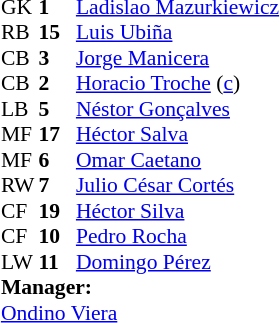<table style="font-size: 90%" cellspacing="0" cellpadding="0" align="center">
<tr>
<th width="25"></th>
<th width="25"></th>
</tr>
<tr>
<td>GK</td>
<td><strong>1</strong></td>
<td><a href='#'>Ladislao Mazurkiewicz</a></td>
</tr>
<tr>
<td>RB</td>
<td><strong>15</strong></td>
<td><a href='#'>Luis Ubiña</a></td>
</tr>
<tr>
<td>CB</td>
<td><strong>3</strong></td>
<td><a href='#'>Jorge Manicera</a></td>
</tr>
<tr>
<td>CB</td>
<td><strong>2</strong></td>
<td><a href='#'>Horacio Troche</a> (<a href='#'>c</a>)</td>
<td></td>
</tr>
<tr>
<td>LB</td>
<td><strong>5</strong></td>
<td><a href='#'>Néstor Gonçalves</a></td>
</tr>
<tr>
<td>MF</td>
<td><strong>17</strong></td>
<td><a href='#'>Héctor Salva</a></td>
<td></td>
</tr>
<tr>
<td>MF</td>
<td><strong>6</strong></td>
<td><a href='#'>Omar Caetano</a></td>
</tr>
<tr>
<td>RW</td>
<td><strong>7</strong></td>
<td><a href='#'>Julio César Cortés</a></td>
</tr>
<tr>
<td>CF</td>
<td><strong>19</strong></td>
<td><a href='#'>Héctor Silva</a></td>
<td></td>
<td></td>
</tr>
<tr>
<td>CF</td>
<td><strong>10</strong></td>
<td><a href='#'>Pedro Rocha</a></td>
</tr>
<tr>
<td>LW</td>
<td><strong>11</strong></td>
<td><a href='#'>Domingo Pérez</a></td>
</tr>
<tr>
<td colspan=3><strong>Manager:</strong></td>
</tr>
<tr>
<td colspan=3><a href='#'>Ondino Viera</a></td>
</tr>
</table>
